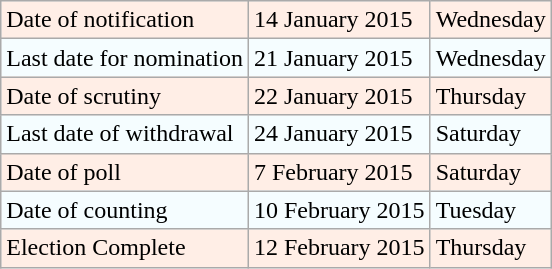<table class="wikitable">
<tr style="background:#ffeee6;">
<td>Date of notification</td>
<td>14 January 2015</td>
<td>Wednesday</td>
</tr>
<tr style="background:#f5fdff;">
<td>Last date for nomination</td>
<td>21 January 2015</td>
<td>Wednesday</td>
</tr>
<tr style="background:#ffeee6;">
<td>Date of scrutiny</td>
<td>22 January 2015</td>
<td>Thursday</td>
</tr>
<tr style="background:#f5fdff;">
<td>Last date of withdrawal</td>
<td>24 January 2015</td>
<td>Saturday</td>
</tr>
<tr style="background:#ffeee6;">
<td>Date of poll</td>
<td>7 February 2015</td>
<td>Saturday</td>
</tr>
<tr style="background:#f5fdff;">
<td>Date of counting</td>
<td>10 February 2015</td>
<td>Tuesday</td>
</tr>
<tr style="background:#ffeee6;">
<td>Election Complete</td>
<td>12 February 2015</td>
<td>Thursday</td>
</tr>
</table>
